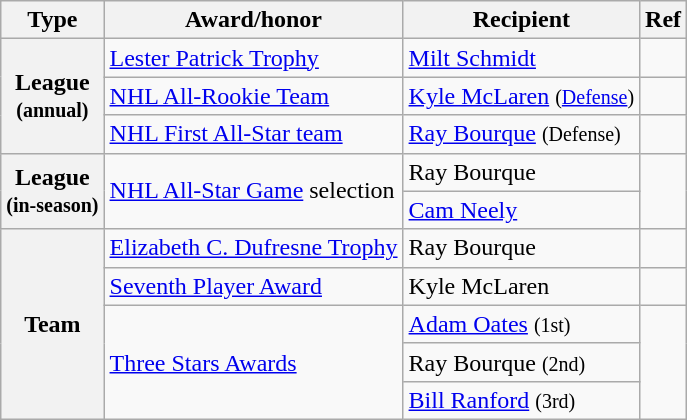<table class="wikitable">
<tr>
<th scope="col">Type</th>
<th scope="col">Award/honor</th>
<th scope="col">Recipient</th>
<th scope="col">Ref</th>
</tr>
<tr>
<th scope="row" rowspan="3">League<br><small>(annual)</small></th>
<td><a href='#'>Lester Patrick Trophy</a></td>
<td><a href='#'>Milt Schmidt</a></td>
<td></td>
</tr>
<tr>
<td><a href='#'>NHL All-Rookie Team</a></td>
<td><a href='#'>Kyle McLaren</a> <small>(<a href='#'>Defense</a>)</small></td>
<td></td>
</tr>
<tr>
<td><a href='#'>NHL First All-Star team</a></td>
<td><a href='#'>Ray Bourque</a> <small>(Defense)</small></td>
<td></td>
</tr>
<tr>
<th scope="row" rowspan=2>League<br><small>(in-season)</small></th>
<td rowspan=2><a href='#'>NHL All-Star Game</a> selection</td>
<td>Ray Bourque</td>
<td rowspan=2></td>
</tr>
<tr>
<td><a href='#'>Cam Neely</a></td>
</tr>
<tr>
<th scope="row" rowspan="6">Team<br></th>
<td><a href='#'>Elizabeth C. Dufresne Trophy</a></td>
<td>Ray Bourque</td>
<td></td>
</tr>
<tr>
<td><a href='#'>Seventh Player Award</a></td>
<td>Kyle McLaren</td>
<td></td>
</tr>
<tr>
<td rowspan="3"><a href='#'>Three Stars Awards</a></td>
<td><a href='#'>Adam Oates</a> <small>(1st)</small></td>
<td rowspan="3"></td>
</tr>
<tr>
<td>Ray Bourque <small>(2nd)</small></td>
</tr>
<tr>
<td><a href='#'>Bill Ranford</a> <small>(3rd)</small></td>
</tr>
</table>
